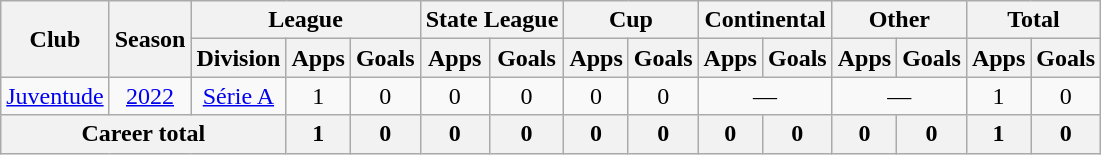<table class="wikitable" style="text-align: center;">
<tr>
<th rowspan="2">Club</th>
<th rowspan="2">Season</th>
<th colspan="3">League</th>
<th colspan="2">State League</th>
<th colspan="2">Cup</th>
<th colspan="2">Continental</th>
<th colspan="2">Other</th>
<th colspan="2">Total</th>
</tr>
<tr>
<th>Division</th>
<th>Apps</th>
<th>Goals</th>
<th>Apps</th>
<th>Goals</th>
<th>Apps</th>
<th>Goals</th>
<th>Apps</th>
<th>Goals</th>
<th>Apps</th>
<th>Goals</th>
<th>Apps</th>
<th>Goals</th>
</tr>
<tr>
<td><a href='#'>Juventude</a></td>
<td><a href='#'>2022</a></td>
<td><a href='#'>Série A</a></td>
<td>1</td>
<td>0</td>
<td>0</td>
<td>0</td>
<td>0</td>
<td>0</td>
<td colspan=2>—</td>
<td colspan=2>—</td>
<td>1</td>
<td>0</td>
</tr>
<tr>
<th colspan=3><strong>Career total</strong></th>
<th>1</th>
<th>0</th>
<th>0</th>
<th>0</th>
<th>0</th>
<th>0</th>
<th>0</th>
<th>0</th>
<th>0</th>
<th>0</th>
<th>1</th>
<th>0</th>
</tr>
</table>
